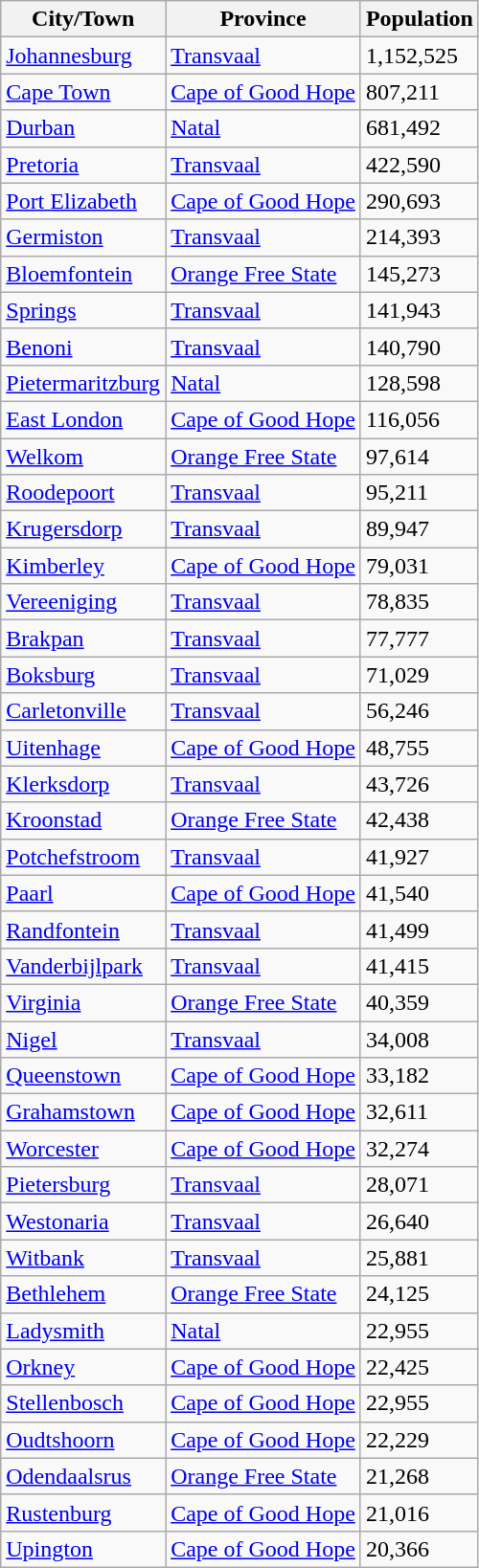<table class="wikitable">
<tr>
<th>City/Town</th>
<th>Province</th>
<th>Population</th>
</tr>
<tr>
<td><a href='#'>Johannesburg</a></td>
<td><a href='#'>Transvaal</a></td>
<td>1,152,525</td>
</tr>
<tr>
<td><a href='#'>Cape Town</a></td>
<td><a href='#'>Cape of Good Hope</a></td>
<td>807,211</td>
</tr>
<tr>
<td><a href='#'>Durban</a></td>
<td><a href='#'>Natal</a></td>
<td>681,492</td>
</tr>
<tr>
<td><a href='#'>Pretoria</a></td>
<td><a href='#'>Transvaal</a></td>
<td>422,590</td>
</tr>
<tr>
<td><a href='#'>Port Elizabeth</a></td>
<td><a href='#'>Cape of Good Hope</a></td>
<td>290,693</td>
</tr>
<tr>
<td><a href='#'>Germiston</a></td>
<td><a href='#'>Transvaal</a></td>
<td>214,393</td>
</tr>
<tr>
<td><a href='#'>Bloemfontein</a></td>
<td><a href='#'>Orange Free State</a></td>
<td>145,273</td>
</tr>
<tr>
<td><a href='#'>Springs</a></td>
<td><a href='#'>Transvaal</a></td>
<td>141,943</td>
</tr>
<tr>
<td><a href='#'>Benoni</a></td>
<td><a href='#'>Transvaal</a></td>
<td>140,790</td>
</tr>
<tr>
<td><a href='#'>Pietermaritzburg</a></td>
<td><a href='#'>Natal</a></td>
<td>128,598</td>
</tr>
<tr>
<td><a href='#'>East London</a></td>
<td><a href='#'>Cape of Good Hope</a></td>
<td>116,056</td>
</tr>
<tr>
<td><a href='#'>Welkom</a></td>
<td><a href='#'>Orange Free State</a></td>
<td>97,614</td>
</tr>
<tr>
<td><a href='#'>Roodepoort</a></td>
<td><a href='#'>Transvaal</a></td>
<td>95,211</td>
</tr>
<tr>
<td><a href='#'>Krugersdorp</a></td>
<td><a href='#'>Transvaal</a></td>
<td>89,947</td>
</tr>
<tr>
<td><a href='#'>Kimberley</a></td>
<td><a href='#'>Cape of Good Hope</a></td>
<td>79,031</td>
</tr>
<tr>
<td><a href='#'>Vereeniging</a></td>
<td><a href='#'>Transvaal</a></td>
<td>78,835</td>
</tr>
<tr>
<td><a href='#'>Brakpan</a></td>
<td><a href='#'>Transvaal</a></td>
<td>77,777</td>
</tr>
<tr>
<td><a href='#'>Boksburg</a></td>
<td><a href='#'>Transvaal</a></td>
<td>71,029</td>
</tr>
<tr>
<td><a href='#'>Carletonville</a></td>
<td><a href='#'>Transvaal</a></td>
<td>56,246</td>
</tr>
<tr>
<td><a href='#'>Uitenhage</a></td>
<td><a href='#'>Cape of Good Hope</a></td>
<td>48,755</td>
</tr>
<tr>
<td><a href='#'>Klerksdorp</a></td>
<td><a href='#'>Transvaal</a></td>
<td>43,726</td>
</tr>
<tr>
<td><a href='#'>Kroonstad</a></td>
<td><a href='#'>Orange Free State</a></td>
<td>42,438</td>
</tr>
<tr>
<td><a href='#'>Potchefstroom</a></td>
<td><a href='#'>Transvaal</a></td>
<td>41,927</td>
</tr>
<tr>
<td><a href='#'>Paarl</a></td>
<td><a href='#'>Cape of Good Hope</a></td>
<td>41,540</td>
</tr>
<tr>
<td><a href='#'>Randfontein</a></td>
<td><a href='#'>Transvaal</a></td>
<td>41,499</td>
</tr>
<tr>
<td><a href='#'>Vanderbijlpark</a></td>
<td><a href='#'>Transvaal</a></td>
<td>41,415</td>
</tr>
<tr>
<td><a href='#'>Virginia</a></td>
<td><a href='#'>Orange Free State</a></td>
<td>40,359</td>
</tr>
<tr>
<td><a href='#'>Nigel</a></td>
<td><a href='#'>Transvaal</a></td>
<td>34,008</td>
</tr>
<tr>
<td><a href='#'>Queenstown</a></td>
<td><a href='#'>Cape of Good Hope</a></td>
<td>33,182</td>
</tr>
<tr>
<td><a href='#'>Grahamstown</a></td>
<td><a href='#'>Cape of Good Hope</a></td>
<td>32,611</td>
</tr>
<tr>
<td><a href='#'>Worcester</a></td>
<td><a href='#'>Cape of Good Hope</a></td>
<td>32,274</td>
</tr>
<tr>
<td><a href='#'>Pietersburg</a></td>
<td><a href='#'>Transvaal</a></td>
<td>28,071</td>
</tr>
<tr>
<td><a href='#'>Westonaria</a></td>
<td><a href='#'>Transvaal</a></td>
<td>26,640</td>
</tr>
<tr>
<td><a href='#'>Witbank</a></td>
<td><a href='#'>Transvaal</a></td>
<td>25,881</td>
</tr>
<tr>
<td><a href='#'>Bethlehem</a></td>
<td><a href='#'>Orange Free State</a></td>
<td>24,125</td>
</tr>
<tr>
<td><a href='#'>Ladysmith</a></td>
<td><a href='#'>Natal</a></td>
<td>22,955</td>
</tr>
<tr>
<td><a href='#'>Orkney</a></td>
<td><a href='#'>Cape of Good Hope</a></td>
<td>22,425</td>
</tr>
<tr>
<td><a href='#'>Stellenbosch</a></td>
<td><a href='#'>Cape of Good Hope</a></td>
<td>22,955</td>
</tr>
<tr>
<td><a href='#'>Oudtshoorn</a></td>
<td><a href='#'>Cape of Good Hope</a></td>
<td>22,229</td>
</tr>
<tr>
<td><a href='#'>Odendaalsrus</a></td>
<td><a href='#'>Orange Free State</a></td>
<td>21,268</td>
</tr>
<tr>
<td><a href='#'>Rustenburg</a></td>
<td><a href='#'>Cape of Good Hope</a></td>
<td>21,016</td>
</tr>
<tr>
<td><a href='#'>Upington</a></td>
<td><a href='#'>Cape of Good Hope</a></td>
<td>20,366</td>
</tr>
</table>
